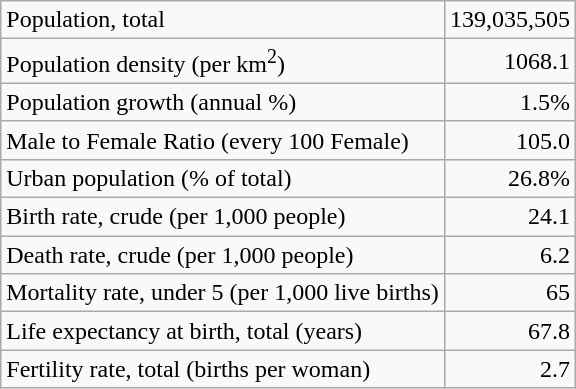<table class="wikitable">
<tr>
<td>Population, total</td>
<td style="text-align: right;">139,035,505</td>
</tr>
<tr>
<td>Population density (per km<sup>2</sup>)</td>
<td style="text-align: right;">1068.1</td>
</tr>
<tr>
<td>Population growth (annual %)</td>
<td style="text-align: right;">1.5%</td>
</tr>
<tr>
<td>Male to Female Ratio (every 100 Female)</td>
<td style="text-align: right;">105.0</td>
</tr>
<tr>
<td>Urban population (% of total)</td>
<td style="text-align: right;">26.8%</td>
</tr>
<tr>
<td>Birth rate, crude (per 1,000 people)</td>
<td style="text-align: right;">24.1</td>
</tr>
<tr>
<td>Death rate, crude (per 1,000 people)</td>
<td style="text-align: right;">6.2</td>
</tr>
<tr>
<td>Mortality rate, under 5 (per 1,000 live births)</td>
<td style="text-align: right;">65</td>
</tr>
<tr>
<td>Life expectancy at birth, total (years)</td>
<td style="text-align: right;">67.8</td>
</tr>
<tr>
<td>Fertility rate, total (births per woman)</td>
<td style="text-align: right;">2.7</td>
</tr>
</table>
